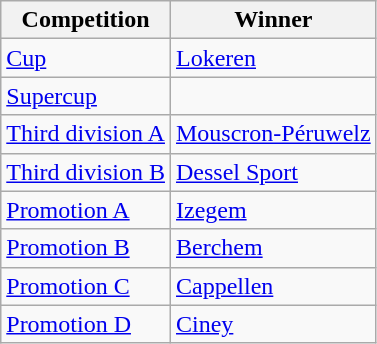<table class="wikitable">
<tr>
<th>Competition</th>
<th>Winner</th>
</tr>
<tr>
<td><a href='#'>Cup</a></td>
<td><a href='#'>Lokeren</a></td>
</tr>
<tr>
<td><a href='#'>Supercup</a></td>
<td></td>
</tr>
<tr>
<td><a href='#'>Third division A</a></td>
<td><a href='#'>Mouscron-Péruwelz</a></td>
</tr>
<tr>
<td><a href='#'>Third division B</a></td>
<td><a href='#'>Dessel Sport</a></td>
</tr>
<tr>
<td><a href='#'>Promotion A</a></td>
<td><a href='#'>Izegem</a></td>
</tr>
<tr>
<td><a href='#'>Promotion B</a></td>
<td><a href='#'>Berchem</a></td>
</tr>
<tr>
<td><a href='#'>Promotion C</a></td>
<td><a href='#'>Cappellen</a></td>
</tr>
<tr>
<td><a href='#'>Promotion D</a></td>
<td><a href='#'>Ciney</a></td>
</tr>
</table>
